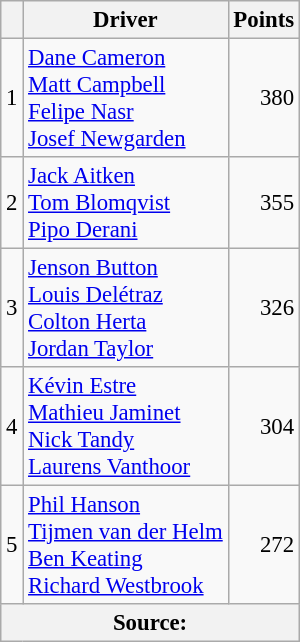<table class="wikitable" style="font-size: 95%;">
<tr>
<th scope="col"></th>
<th scope="col">Driver</th>
<th scope="col">Points</th>
</tr>
<tr>
<td align=center>1</td>
<td> <a href='#'>Dane Cameron</a><br> <a href='#'>Matt Campbell</a><br> <a href='#'>Felipe Nasr</a><br> <a href='#'>Josef Newgarden</a></td>
<td align=right>380</td>
</tr>
<tr>
<td align=center>2</td>
<td> <a href='#'>Jack Aitken</a><br> <a href='#'>Tom Blomqvist</a><br> <a href='#'>Pipo Derani</a></td>
<td align=right>355</td>
</tr>
<tr>
<td align=center>3</td>
<td> <a href='#'>Jenson Button</a><br> <a href='#'>Louis Delétraz</a><br> <a href='#'>Colton Herta</a><br> <a href='#'>Jordan Taylor</a></td>
<td align=right>326</td>
</tr>
<tr>
<td align=center>4</td>
<td> <a href='#'>Kévin Estre</a><br> <a href='#'>Mathieu Jaminet</a><br> <a href='#'>Nick Tandy</a><br> <a href='#'>Laurens Vanthoor</a></td>
<td align=right>304</td>
</tr>
<tr>
<td align=center>5</td>
<td> <a href='#'>Phil Hanson</a><br> <a href='#'>Tijmen van der Helm</a><br> <a href='#'>Ben Keating</a><br> <a href='#'>Richard Westbrook</a></td>
<td align=right>272</td>
</tr>
<tr>
<th colspan=5>Source:</th>
</tr>
</table>
